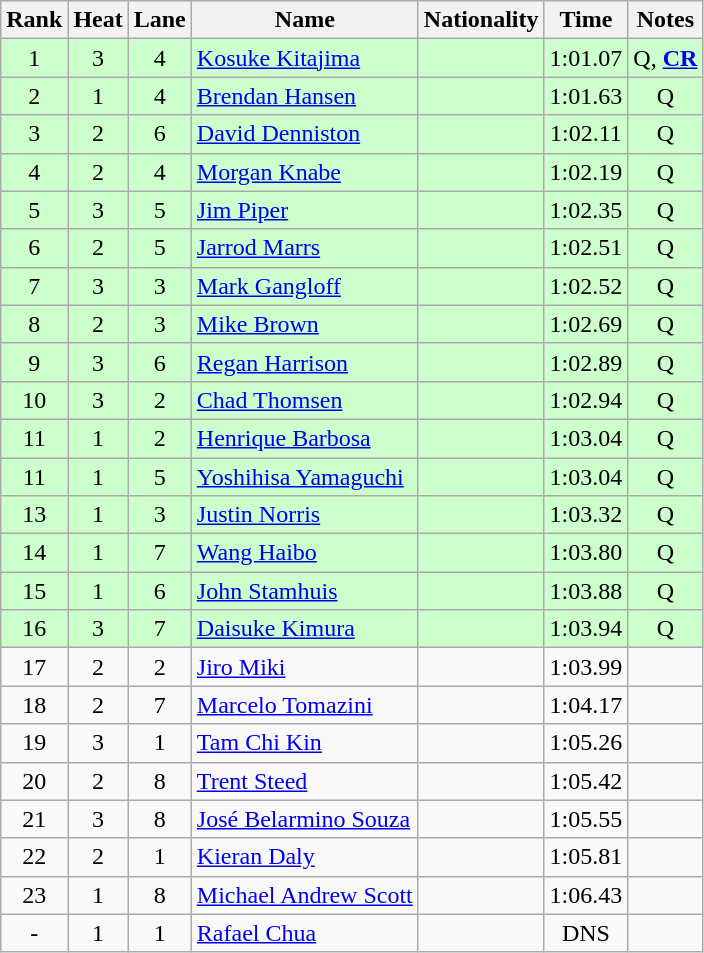<table class="wikitable sortable" style="text-align:center">
<tr>
<th>Rank</th>
<th>Heat</th>
<th>Lane</th>
<th>Name</th>
<th>Nationality</th>
<th>Time</th>
<th>Notes</th>
</tr>
<tr bgcolor=ccffcc>
<td>1</td>
<td>3</td>
<td>4</td>
<td align=left><a href='#'>Kosuke Kitajima</a></td>
<td align=left></td>
<td>1:01.07</td>
<td>Q, <strong><a href='#'>CR</a></strong></td>
</tr>
<tr bgcolor=ccffcc>
<td>2</td>
<td>1</td>
<td>4</td>
<td align=left><a href='#'>Brendan Hansen</a></td>
<td align=left></td>
<td>1:01.63</td>
<td>Q</td>
</tr>
<tr bgcolor=ccffcc>
<td>3</td>
<td>2</td>
<td>6</td>
<td align=left><a href='#'>David Denniston</a></td>
<td align=left></td>
<td>1:02.11</td>
<td>Q</td>
</tr>
<tr bgcolor=ccffcc>
<td>4</td>
<td>2</td>
<td>4</td>
<td align=left><a href='#'>Morgan Knabe</a></td>
<td align=left></td>
<td>1:02.19</td>
<td>Q</td>
</tr>
<tr bgcolor=ccffcc>
<td>5</td>
<td>3</td>
<td>5</td>
<td align=left><a href='#'>Jim Piper</a></td>
<td align=left></td>
<td>1:02.35</td>
<td>Q</td>
</tr>
<tr bgcolor=ccffcc>
<td>6</td>
<td>2</td>
<td>5</td>
<td align=left><a href='#'>Jarrod Marrs</a></td>
<td align=left></td>
<td>1:02.51</td>
<td>Q</td>
</tr>
<tr bgcolor=ccffcc>
<td>7</td>
<td>3</td>
<td>3</td>
<td align=left><a href='#'>Mark Gangloff</a></td>
<td align=left></td>
<td>1:02.52</td>
<td>Q</td>
</tr>
<tr bgcolor=ccffcc>
<td>8</td>
<td>2</td>
<td>3</td>
<td align=left><a href='#'>Mike Brown</a></td>
<td align=left></td>
<td>1:02.69</td>
<td>Q</td>
</tr>
<tr bgcolor=ccffcc>
<td>9</td>
<td>3</td>
<td>6</td>
<td align=left><a href='#'>Regan Harrison</a></td>
<td align=left></td>
<td>1:02.89</td>
<td>Q</td>
</tr>
<tr bgcolor=ccffcc>
<td>10</td>
<td>3</td>
<td>2</td>
<td align=left><a href='#'>Chad Thomsen</a></td>
<td align=left></td>
<td>1:02.94</td>
<td>Q</td>
</tr>
<tr bgcolor=ccffcc>
<td>11</td>
<td>1</td>
<td>2</td>
<td align=left><a href='#'>Henrique Barbosa</a></td>
<td align=left></td>
<td>1:03.04</td>
<td>Q</td>
</tr>
<tr bgcolor=ccffcc>
<td>11</td>
<td>1</td>
<td>5</td>
<td align=left><a href='#'>Yoshihisa Yamaguchi</a></td>
<td align=left></td>
<td>1:03.04</td>
<td>Q</td>
</tr>
<tr bgcolor=ccffcc>
<td>13</td>
<td>1</td>
<td>3</td>
<td align=left><a href='#'>Justin Norris</a></td>
<td align=left></td>
<td>1:03.32</td>
<td>Q</td>
</tr>
<tr bgcolor=ccffcc>
<td>14</td>
<td>1</td>
<td>7</td>
<td align=left><a href='#'>Wang Haibo</a></td>
<td align=left></td>
<td>1:03.80</td>
<td>Q</td>
</tr>
<tr bgcolor=ccffcc>
<td>15</td>
<td>1</td>
<td>6</td>
<td align=left><a href='#'>John Stamhuis</a></td>
<td align=left></td>
<td>1:03.88</td>
<td>Q</td>
</tr>
<tr bgcolor=ccffcc>
<td>16</td>
<td>3</td>
<td>7</td>
<td align=left><a href='#'>Daisuke Kimura</a></td>
<td align=left></td>
<td>1:03.94</td>
<td>Q</td>
</tr>
<tr>
<td>17</td>
<td>2</td>
<td>2</td>
<td align=left><a href='#'>Jiro Miki</a></td>
<td align=left></td>
<td>1:03.99</td>
<td></td>
</tr>
<tr>
<td>18</td>
<td>2</td>
<td>7</td>
<td align=left><a href='#'>Marcelo Tomazini</a></td>
<td align=left></td>
<td>1:04.17</td>
<td></td>
</tr>
<tr>
<td>19</td>
<td>3</td>
<td>1</td>
<td align=left><a href='#'>Tam Chi Kin</a></td>
<td align=left></td>
<td>1:05.26</td>
<td></td>
</tr>
<tr>
<td>20</td>
<td>2</td>
<td>8</td>
<td align=left><a href='#'>Trent Steed</a></td>
<td align=left></td>
<td>1:05.42</td>
<td></td>
</tr>
<tr>
<td>21</td>
<td>3</td>
<td>8</td>
<td align=left><a href='#'>José Belarmino Souza</a></td>
<td align=left></td>
<td>1:05.55</td>
<td></td>
</tr>
<tr>
<td>22</td>
<td>2</td>
<td>1</td>
<td align=left><a href='#'>Kieran Daly</a></td>
<td align=left></td>
<td>1:05.81</td>
<td></td>
</tr>
<tr>
<td>23</td>
<td>1</td>
<td>8</td>
<td align=left><a href='#'>Michael Andrew Scott</a></td>
<td align=left></td>
<td>1:06.43</td>
<td></td>
</tr>
<tr>
<td>-</td>
<td>1</td>
<td>1</td>
<td align=left><a href='#'>Rafael Chua</a></td>
<td align=left></td>
<td>DNS</td>
<td></td>
</tr>
</table>
